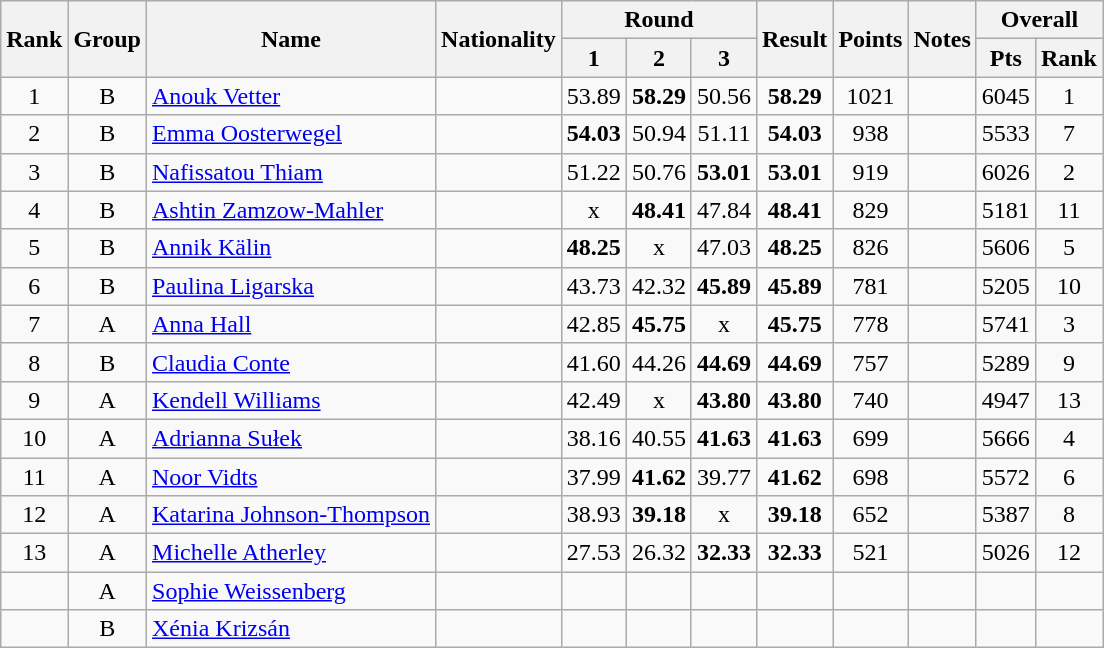<table class="wikitable sortable" style="text-align:center">
<tr>
<th rowspan=2>Rank</th>
<th rowspan=2>Group</th>
<th rowspan=2>Name</th>
<th rowspan=2>Nationality</th>
<th colspan=3>Round</th>
<th rowspan=2 data-sort-type="number">Result</th>
<th rowspan=2>Points</th>
<th rowspan=2>Notes</th>
<th colspan=2>Overall</th>
</tr>
<tr>
<th data-sort-type="number">1</th>
<th data-sort-type="number">2</th>
<th data-sort-type="number">3</th>
<th>Pts</th>
<th>Rank</th>
</tr>
<tr>
<td>1</td>
<td>B</td>
<td align=left><a href='#'>Anouk Vetter</a></td>
<td align=left></td>
<td>53.89</td>
<td><strong>58.29</strong></td>
<td>50.56</td>
<td><strong>58.29</strong></td>
<td>1021</td>
<td></td>
<td>6045</td>
<td>1</td>
</tr>
<tr>
<td>2</td>
<td>B</td>
<td align=left><a href='#'>Emma Oosterwegel</a></td>
<td align=left></td>
<td><strong>54.03</strong></td>
<td>50.94</td>
<td>51.11</td>
<td><strong>54.03</strong></td>
<td>938</td>
<td></td>
<td>5533</td>
<td>7</td>
</tr>
<tr>
<td>3</td>
<td>B</td>
<td align=left><a href='#'>Nafissatou Thiam</a></td>
<td align=left></td>
<td>51.22</td>
<td>50.76</td>
<td><strong>53.01</strong></td>
<td><strong>53.01</strong></td>
<td>919</td>
<td></td>
<td>6026</td>
<td>2</td>
</tr>
<tr>
<td>4</td>
<td>B</td>
<td align=left><a href='#'>Ashtin Zamzow-Mahler</a></td>
<td align=left></td>
<td>x</td>
<td><strong>48.41</strong></td>
<td>47.84</td>
<td><strong>48.41</strong></td>
<td>829</td>
<td></td>
<td>5181</td>
<td>11</td>
</tr>
<tr>
<td>5</td>
<td>B</td>
<td align=left><a href='#'>Annik Kälin</a></td>
<td align=left></td>
<td><strong>48.25</strong></td>
<td>x</td>
<td>47.03</td>
<td><strong>48.25</strong></td>
<td>826</td>
<td></td>
<td>5606</td>
<td>5</td>
</tr>
<tr>
<td>6</td>
<td>B</td>
<td align=left><a href='#'>Paulina Ligarska</a></td>
<td align=left></td>
<td>43.73</td>
<td>42.32</td>
<td><strong>45.89</strong></td>
<td><strong>45.89</strong></td>
<td>781</td>
<td></td>
<td>5205</td>
<td>10</td>
</tr>
<tr>
<td>7</td>
<td>A</td>
<td align=left><a href='#'>Anna Hall</a></td>
<td align=left></td>
<td>42.85</td>
<td><strong>45.75</strong></td>
<td>x</td>
<td><strong>45.75</strong></td>
<td>778</td>
<td></td>
<td>5741</td>
<td>3</td>
</tr>
<tr>
<td>8</td>
<td>B</td>
<td align=left><a href='#'>Claudia Conte</a></td>
<td align=left></td>
<td>41.60</td>
<td>44.26</td>
<td><strong>44.69</strong></td>
<td><strong>44.69</strong></td>
<td>757</td>
<td></td>
<td>5289</td>
<td>9</td>
</tr>
<tr>
<td>9</td>
<td>A</td>
<td align=left><a href='#'>Kendell Williams</a></td>
<td align=left></td>
<td>42.49</td>
<td>x</td>
<td><strong>43.80</strong></td>
<td><strong>43.80</strong></td>
<td>740</td>
<td></td>
<td>4947</td>
<td>13</td>
</tr>
<tr>
<td>10</td>
<td>A</td>
<td align=left><a href='#'>Adrianna Sułek</a></td>
<td align=left></td>
<td>38.16</td>
<td>40.55</td>
<td><strong>41.63</strong></td>
<td><strong>41.63</strong></td>
<td>699</td>
<td></td>
<td>5666</td>
<td>4</td>
</tr>
<tr>
<td>11</td>
<td>A</td>
<td align=left><a href='#'>Noor Vidts</a></td>
<td align=left></td>
<td>37.99</td>
<td><strong>41.62</strong></td>
<td>39.77</td>
<td><strong>41.62</strong></td>
<td>698</td>
<td></td>
<td>5572</td>
<td>6</td>
</tr>
<tr>
<td>12</td>
<td>A</td>
<td align=left><a href='#'>Katarina Johnson-Thompson</a></td>
<td align=left></td>
<td>38.93</td>
<td><strong>39.18</strong></td>
<td>x</td>
<td><strong>39.18</strong></td>
<td>652</td>
<td></td>
<td>5387</td>
<td>8</td>
</tr>
<tr>
<td>13</td>
<td>A</td>
<td align=left><a href='#'>Michelle Atherley</a></td>
<td align=left></td>
<td>27.53</td>
<td>26.32</td>
<td><strong>32.33</strong></td>
<td><strong>32.33</strong></td>
<td>521</td>
<td></td>
<td>5026</td>
<td>12</td>
</tr>
<tr>
<td></td>
<td>A</td>
<td align=left><a href='#'>Sophie Weissenberg</a></td>
<td align=left></td>
<td></td>
<td></td>
<td></td>
<td></td>
<td></td>
<td></td>
<td></td>
<td></td>
</tr>
<tr>
<td></td>
<td>B</td>
<td align=left><a href='#'>Xénia Krizsán</a></td>
<td align=left></td>
<td></td>
<td></td>
<td></td>
<td></td>
<td></td>
<td></td>
<td></td>
<td></td>
</tr>
</table>
